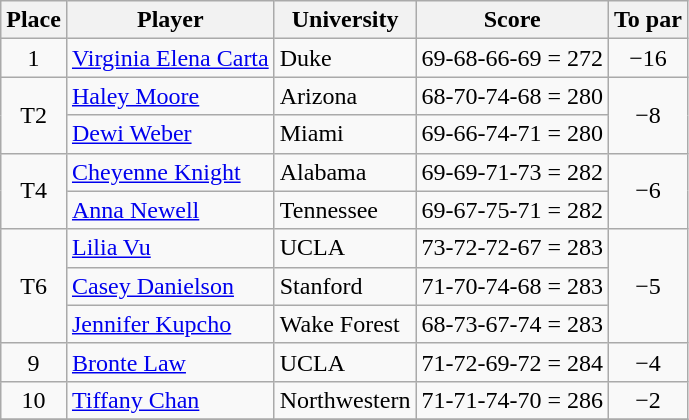<table class="wikitable">
<tr>
<th>Place</th>
<th>Player</th>
<th>University</th>
<th>Score</th>
<th>To par</th>
</tr>
<tr>
<td align=center>1</td>
<td><a href='#'>Virginia Elena Carta</a></td>
<td>Duke</td>
<td>69-68-66-69 = 272</td>
<td align=center>−16</td>
</tr>
<tr>
<td rowspan=2 align=center>T2</td>
<td><a href='#'>Haley Moore</a></td>
<td>Arizona</td>
<td>68-70-74-68 = 280</td>
<td rowspan=2 align=center>−8</td>
</tr>
<tr>
<td><a href='#'>Dewi Weber</a></td>
<td>Miami</td>
<td>69-66-74-71 = 280</td>
</tr>
<tr>
<td rowspan=2 align=center>T4</td>
<td><a href='#'>Cheyenne Knight</a></td>
<td>Alabama</td>
<td>69-69-71-73 = 282</td>
<td rowspan=2 align=center>−6</td>
</tr>
<tr>
<td><a href='#'>Anna Newell</a></td>
<td>Tennessee</td>
<td>69-67-75-71 = 282</td>
</tr>
<tr>
<td rowspan=3 align=center>T6</td>
<td><a href='#'>Lilia Vu</a></td>
<td>UCLA</td>
<td>73-72-72-67 = 283</td>
<td rowspan=3 align=center>−5</td>
</tr>
<tr>
<td><a href='#'>Casey Danielson</a></td>
<td>Stanford</td>
<td>71-70-74-68 = 283</td>
</tr>
<tr>
<td><a href='#'>Jennifer Kupcho</a></td>
<td>Wake Forest</td>
<td>68-73-67-74 = 283</td>
</tr>
<tr>
<td align=center>9</td>
<td><a href='#'>Bronte Law</a></td>
<td>UCLA</td>
<td>71-72-69-72 = 284</td>
<td align=center>−4</td>
</tr>
<tr>
<td align=center>10</td>
<td><a href='#'>Tiffany Chan</a></td>
<td>Northwestern</td>
<td>71-71-74-70 = 286</td>
<td align=center>−2</td>
</tr>
<tr>
</tr>
</table>
